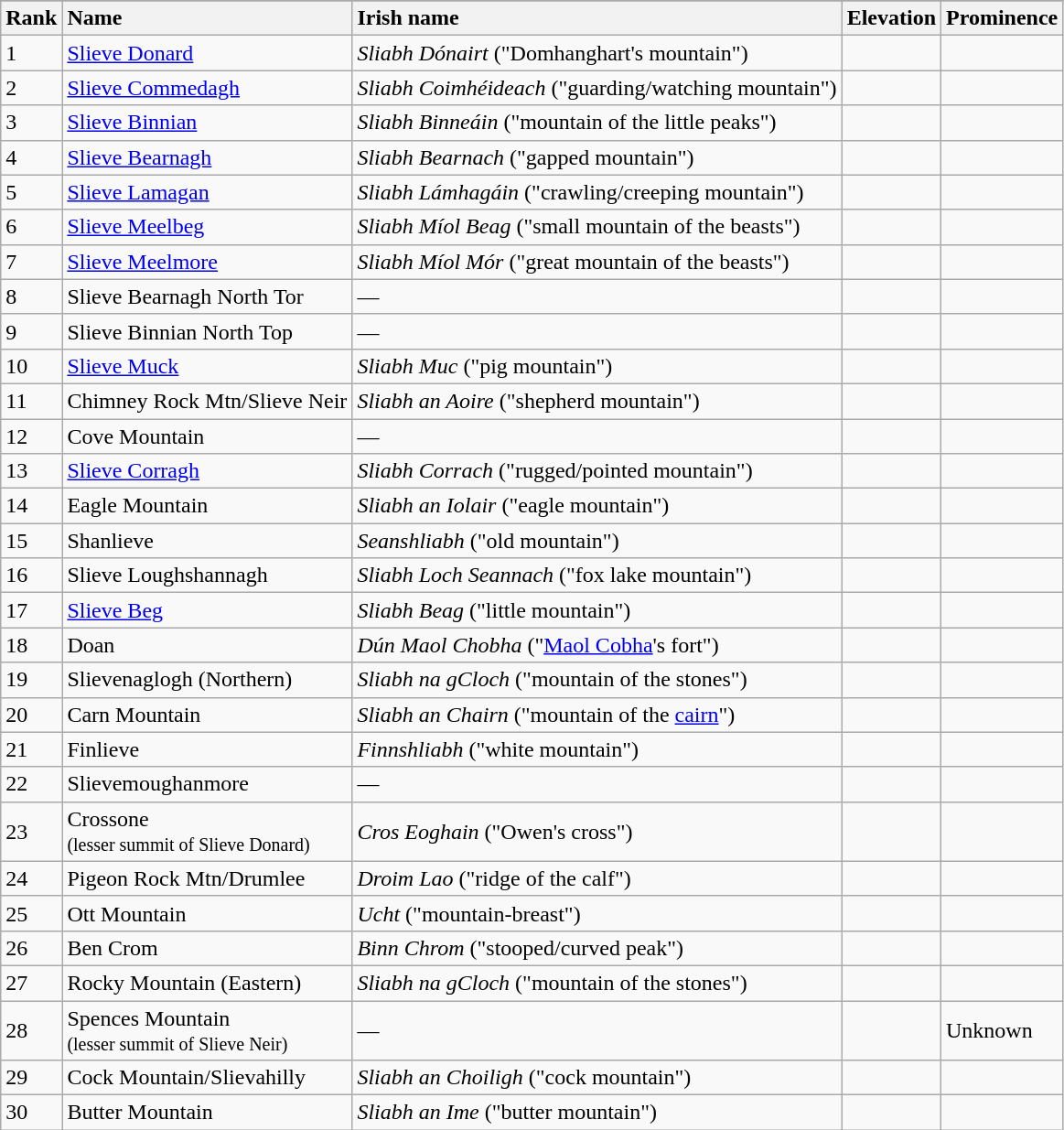<table class="wikitable sortable" style="text-align:left">
<tr>
</tr>
<tr>
<th style="text-align:left">Rank</th>
<th style="text-align:left">Name</th>
<th style="text-align:left">Irish name</th>
<th style="text-align:left">Elevation</th>
<th style="text-align:left">Prominence</th>
</tr>
<tr>
<td>1</td>
<td><a href='#'>Slieve Donard</a><br></td>
<td><em>Sliabh Dónairt</em> ("Domhanghart's mountain")</td>
<td></td>
<td></td>
</tr>
<tr>
<td>2</td>
<td><a href='#'>Slieve Commedagh</a></td>
<td><em>Sliabh Coimhéideach</em> ("guarding/watching mountain")</td>
<td></td>
<td></td>
</tr>
<tr>
<td>3</td>
<td><a href='#'>Slieve Binnian</a></td>
<td><em>Sliabh Binneáin</em> ("mountain of the little peaks")</td>
<td></td>
<td></td>
</tr>
<tr>
<td>4</td>
<td><a href='#'>Slieve Bearnagh</a></td>
<td><em>Sliabh Bearnach</em> ("gapped mountain")</td>
<td></td>
<td></td>
</tr>
<tr>
<td>5</td>
<td><a href='#'>Slieve Lamagan</a></td>
<td><em>Sliabh Lámhagáin</em> ("crawling/creeping mountain")</td>
<td></td>
<td></td>
</tr>
<tr>
<td>6</td>
<td><a href='#'>Slieve Meelbeg</a></td>
<td><em>Sliabh Míol Beag</em> ("small mountain of the beasts")</td>
<td></td>
<td></td>
</tr>
<tr>
<td>7</td>
<td><a href='#'>Slieve Meelmore</a></td>
<td><em>Sliabh Míol Mór</em> ("great mountain of the beasts")</td>
<td></td>
<td></td>
</tr>
<tr>
<td>8</td>
<td>Slieve Bearnagh North Tor</td>
<td>—</td>
<td></td>
<td></td>
</tr>
<tr>
<td>9</td>
<td>Slieve Binnian North Top</td>
<td>—</td>
<td></td>
<td></td>
</tr>
<tr>
<td>10</td>
<td><a href='#'>Slieve Muck</a></td>
<td><em>Sliabh Muc</em> ("pig mountain")</td>
<td></td>
<td></td>
</tr>
<tr>
<td>11</td>
<td>Chimney Rock Mtn/Slieve Neir</td>
<td><em>Sliabh an Aoire</em> ("shepherd mountain")</td>
<td></td>
<td></td>
</tr>
<tr>
<td>12</td>
<td>Cove Mountain</td>
<td>—</td>
<td></td>
<td></td>
</tr>
<tr>
<td>13</td>
<td><a href='#'>Slieve Corragh</a></td>
<td><em>Sliabh Corrach</em> ("rugged/pointed mountain")</td>
<td></td>
<td></td>
</tr>
<tr>
<td>14</td>
<td>Eagle Mountain</td>
<td><em>Sliabh an Iolair</em> ("eagle mountain")</td>
<td></td>
<td></td>
</tr>
<tr>
<td>15</td>
<td>Shanlieve</td>
<td><em>Seanshliabh</em> ("old mountain")</td>
<td></td>
<td></td>
</tr>
<tr>
<td>16</td>
<td>Slieve Loughshannagh</td>
<td><em>Sliabh Loch Seannach</em> ("fox lake mountain")</td>
<td></td>
<td></td>
</tr>
<tr>
<td>17</td>
<td><a href='#'>Slieve Beg</a></td>
<td><em>Sliabh Beag</em> ("little mountain")</td>
<td></td>
<td></td>
</tr>
<tr>
<td>18</td>
<td>Doan</td>
<td><em>Dún Maol Chobha</em> ("<a href='#'>Maol Cobha</a>'s fort")</td>
<td></td>
<td></td>
</tr>
<tr>
<td>19</td>
<td>Slievenaglogh (Northern)</td>
<td><em>Sliabh na gCloch</em> ("mountain of the stones")</td>
<td></td>
<td></td>
</tr>
<tr>
<td>20</td>
<td>Carn Mountain</td>
<td><em>Sliabh an Chairn</em> ("mountain of the <a href='#'>cairn</a>")</td>
<td></td>
<td></td>
</tr>
<tr>
<td>21</td>
<td>Finlieve</td>
<td><em>Finnshliabh</em> ("white mountain")</td>
<td></td>
<td></td>
</tr>
<tr>
<td>22</td>
<td>Slievemoughanmore</td>
<td>—</td>
<td></td>
<td></td>
</tr>
<tr>
<td>23</td>
<td>Crossone<br><small>(lesser summit of Slieve Donard)</small></td>
<td><em>Cros Eoghain</em> ("Owen's cross")</td>
<td></td>
<td></td>
</tr>
<tr>
<td>24</td>
<td>Pigeon Rock Mtn/Drumlee</td>
<td><em>Droim Lao</em> ("ridge of the calf")</td>
<td></td>
<td></td>
</tr>
<tr>
<td>25</td>
<td>Ott Mountain</td>
<td><em>Ucht</em> ("mountain-breast")</td>
<td></td>
<td></td>
</tr>
<tr>
<td>26</td>
<td>Ben Crom</td>
<td><em>Binn Chrom</em> ("stooped/curved peak")</td>
<td></td>
<td></td>
</tr>
<tr>
<td>27</td>
<td>Rocky Mountain (Eastern)</td>
<td><em>Sliabh na gCloch</em> ("mountain of the stones")</td>
<td></td>
<td></td>
</tr>
<tr>
<td>28</td>
<td>Spences Mountain<br><small>(lesser summit of Slieve Neir)</small></td>
<td>—</td>
<td></td>
<td>Unknown</td>
</tr>
<tr>
<td>29</td>
<td>Cock Mountain/Slievahilly</td>
<td><em>Sliabh an Choiligh</em> ("cock mountain")</td>
<td></td>
<td></td>
</tr>
<tr>
<td>30</td>
<td>Butter Mountain</td>
<td><em>Sliabh an Ime</em> ("butter mountain")</td>
<td></td>
<td></td>
</tr>
</table>
